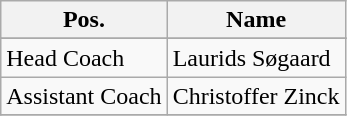<table class="wikitable" style="text-align: left;">
<tr>
<th valign=center>Pos.</th>
<th>Name</th>
</tr>
<tr>
</tr>
<tr>
<td>Head Coach</td>
<td>Laurids Søgaard</td>
</tr>
<tr>
<td>Assistant Coach</td>
<td>Christoffer Zinck</td>
</tr>
<tr>
</tr>
</table>
